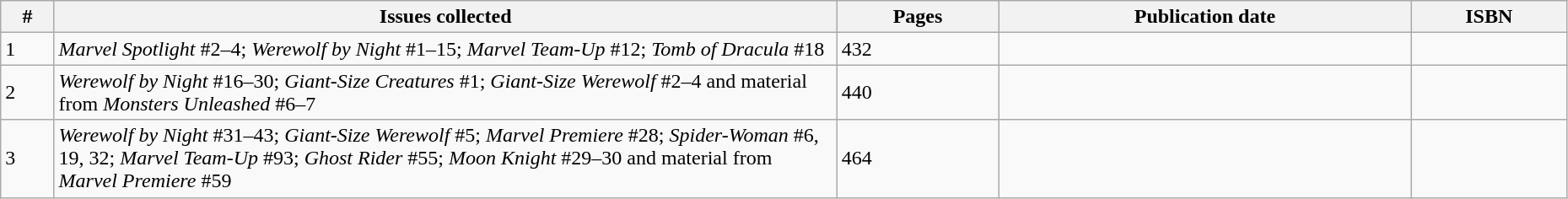<table class="wikitable sortable" width=98%>
<tr>
<th class="unsortable">#</th>
<th class="unsortable" width="50%">Issues collected</th>
<th>Pages</th>
<th>Publication date</th>
<th class="unsortable">ISBN</th>
</tr>
<tr>
<td>1</td>
<td><em>Marvel Spotlight</em> #2–4; <em>Werewolf by Night</em> #1–15; <em>Marvel Team-Up</em> #12; <em>Tomb of Dracula</em> #18</td>
<td>432</td>
<td></td>
<td></td>
</tr>
<tr>
<td>2</td>
<td><em>Werewolf by Night</em> #16–30; <em>Giant-Size Creatures</em> #1; <em>Giant-Size Werewolf</em> #2–4 and material from <em>Monsters Unleashed</em> #6–7</td>
<td>440</td>
<td></td>
<td></td>
</tr>
<tr>
<td>3</td>
<td><em>Werewolf by Night</em> #31–43; <em>Giant-Size Werewolf</em> #5; <em>Marvel Premiere</em> #28; <em>Spider-Woman</em> #6, 19, 32; <em>Marvel Team-Up</em> #93; <em>Ghost Rider</em> #55; <em>Moon Knight</em> #29–30 and material from <em>Marvel Premiere</em> #59</td>
<td>464</td>
<td></td>
<td></td>
</tr>
</table>
